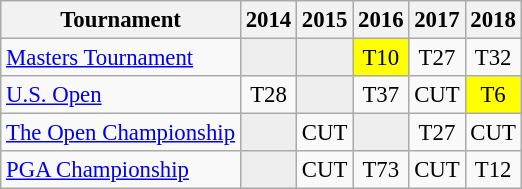<table class="wikitable" style="font-size:95%;text-align:center;">
<tr>
<th>Tournament</th>
<th>2014</th>
<th>2015</th>
<th>2016</th>
<th>2017</th>
<th>2018</th>
</tr>
<tr>
<td align=left><a href='#'>Masters Tournament</a></td>
<td style="background:#eeeeee;"></td>
<td style="background:#eeeeee;"></td>
<td style="background:yellow;">T10</td>
<td>T27</td>
<td>T32</td>
</tr>
<tr>
<td align=left><a href='#'>U.S. Open</a></td>
<td>T28</td>
<td style="background:#eeeeee;"></td>
<td>T37</td>
<td>CUT</td>
<td style="background:yellow;">T6</td>
</tr>
<tr>
<td align=left><a href='#'>The Open Championship</a></td>
<td style="background:#eeeeee;"></td>
<td>CUT</td>
<td style="background:#eeeeee;"></td>
<td>T27</td>
<td>CUT</td>
</tr>
<tr>
<td align=left><a href='#'>PGA Championship</a></td>
<td style="background:#eeeeee;"></td>
<td>CUT</td>
<td>T73</td>
<td>CUT</td>
<td>T12</td>
</tr>
</table>
